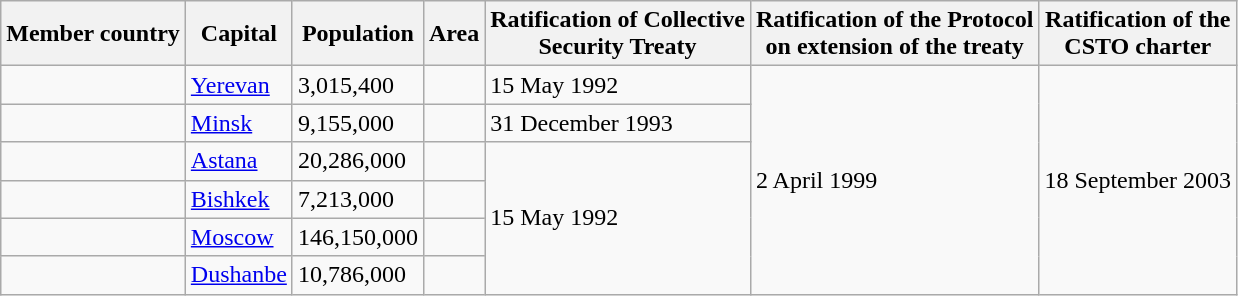<table class="wikitable sortable">
<tr>
<th class="unsortable">Member country</th>
<th>Capital</th>
<th>Population</th>
<th>Area</th>
<th>Ratification of Collective<br>Security Treaty</th>
<th>Ratification of the Protocol<br>on extension of the treaty</th>
<th>Ratification of the<br>CSTO charter</th>
</tr>
<tr>
<td></td>
<td><a href='#'>Yerevan</a></td>
<td>3,015,400</td>
<td style=text-align:right></td>
<td>15 May 1992</td>
<td rowspan="6">2 April 1999</td>
<td rowspan="6">18 September 2003</td>
</tr>
<tr>
<td></td>
<td><a href='#'>Minsk</a></td>
<td>9,155,000</td>
<td style=text-align:right></td>
<td>31 December 1993</td>
</tr>
<tr>
<td></td>
<td><a href='#'>Astana</a></td>
<td>20,286,000</td>
<td style=text-align:right></td>
<td rowspan="4">15 May 1992</td>
</tr>
<tr>
<td></td>
<td><a href='#'>Bishkek</a></td>
<td>7,213,000</td>
<td style=text-align:right></td>
</tr>
<tr>
<td></td>
<td><a href='#'>Moscow</a></td>
<td>146,150,000</td>
<td style=text-align:right></td>
</tr>
<tr>
<td></td>
<td><a href='#'>Dushanbe</a></td>
<td>10,786,000</td>
<td style=text-align:right></td>
</tr>
</table>
